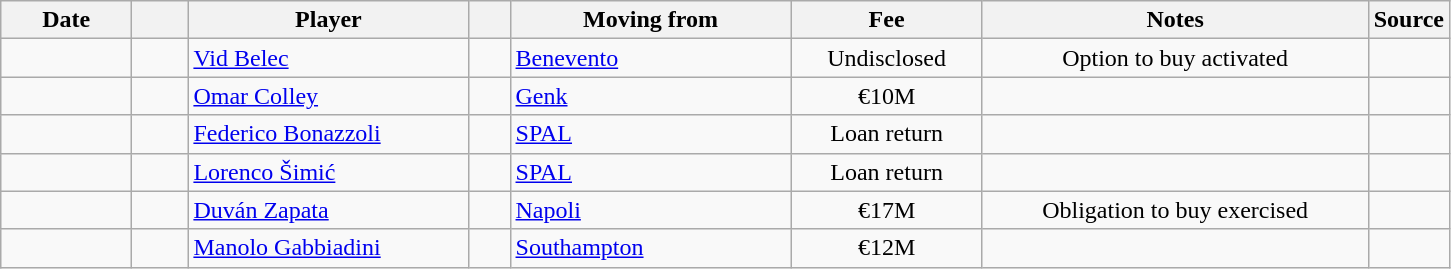<table class="wikitable sortable">
<tr>
<th style="width:80px;">Date</th>
<th style="width:30px;"></th>
<th style="width:180px;">Player</th>
<th style="width:20px;"></th>
<th style="width:180px;">Moving from</th>
<th style="width:120px;" class="unsortable">Fee</th>
<th style="width:250px;" class="unsortable">Notes</th>
<th style="width:20px;">Source</th>
</tr>
<tr>
<td></td>
<td align=center></td>
<td> <a href='#'>Vid Belec</a></td>
<td align=center></td>
<td> <a href='#'>Benevento</a></td>
<td align=center>Undisclosed</td>
<td align=center>Option to buy activated</td>
<td></td>
</tr>
<tr>
<td></td>
<td align=center></td>
<td> <a href='#'>Omar Colley</a></td>
<td align=center></td>
<td> <a href='#'>Genk</a></td>
<td align=center>€10M</td>
<td align=center></td>
<td></td>
</tr>
<tr>
<td></td>
<td align=center></td>
<td> <a href='#'>Federico Bonazzoli</a></td>
<td align=center></td>
<td> <a href='#'>SPAL</a></td>
<td align=center>Loan return</td>
<td align=center></td>
<td></td>
</tr>
<tr>
<td></td>
<td align=center></td>
<td> <a href='#'>Lorenco Šimić</a></td>
<td align=center></td>
<td> <a href='#'>SPAL</a></td>
<td align=center>Loan return</td>
<td align=center></td>
<td></td>
</tr>
<tr>
<td></td>
<td align=center></td>
<td> <a href='#'>Duván Zapata</a></td>
<td align=center></td>
<td> <a href='#'>Napoli</a></td>
<td align=center>€17M</td>
<td align=center>Obligation to buy exercised</td>
<td></td>
</tr>
<tr>
<td></td>
<td align=center></td>
<td> <a href='#'>Manolo Gabbiadini</a></td>
<td align=center></td>
<td> <a href='#'>Southampton</a></td>
<td align=center>€12M</td>
<td align=center></td>
<td></td>
</tr>
</table>
